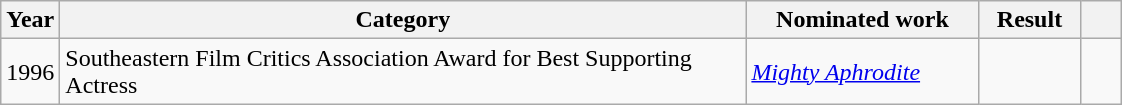<table class="wikitable">
<tr>
<th>Year</th>
<th width="450">Category</th>
<th width="148">Nominated work</th>
<th width="60">Result</th>
<th width="20" class="unsortable"></th>
</tr>
<tr>
<td>1996</td>
<td>Southeastern Film Critics Association Award for Best Supporting Actress</td>
<td><em><a href='#'>Mighty Aphrodite</a></em></td>
<td></td>
<td></td>
</tr>
</table>
